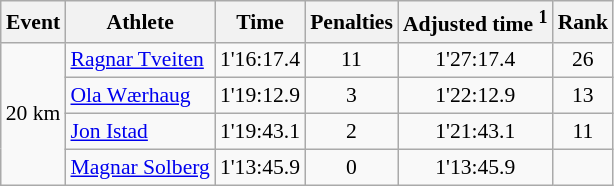<table class="wikitable" style="font-size:90%">
<tr>
<th>Event</th>
<th>Athlete</th>
<th>Time</th>
<th>Penalties</th>
<th>Adjusted time <sup>1</sup></th>
<th>Rank</th>
</tr>
<tr>
<td rowspan="4">20 km</td>
<td><a href='#'>Ragnar Tveiten</a></td>
<td align="center">1'16:17.4</td>
<td align="center">11</td>
<td align="center">1'27:17.4</td>
<td align="center">26</td>
</tr>
<tr>
<td><a href='#'>Ola Wærhaug</a></td>
<td align="center">1'19:12.9</td>
<td align="center">3</td>
<td align="center">1'22:12.9</td>
<td align="center">13</td>
</tr>
<tr>
<td><a href='#'>Jon Istad</a></td>
<td align="center">1'19:43.1</td>
<td align="center">2</td>
<td align="center">1'21:43.1</td>
<td align="center">11</td>
</tr>
<tr>
<td><a href='#'>Magnar Solberg</a></td>
<td align="center">1'13:45.9</td>
<td align="center">0</td>
<td align="center">1'13:45.9</td>
<td align="center"></td>
</tr>
</table>
